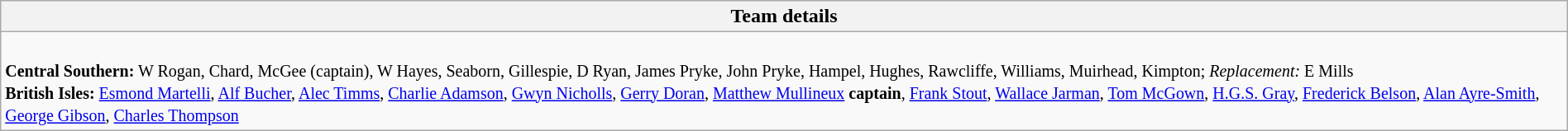<table class="wikitable collapsible collapsed" style="width:100%">
<tr>
<th>Team details</th>
</tr>
<tr>
<td><br><small><strong>Central Southern:</strong> W Rogan, Chard, McGee (captain), W Hayes, Seaborn, Gillespie, D Ryan, James Pryke, John Pryke, Hampel, Hughes, Rawcliffe, Williams, Muirhead, Kimpton; <em>Replacement:</em> E Mills</small>
<br>
<small><strong>British Isles:</strong> <a href='#'>Esmond Martelli</a>, <a href='#'>Alf Bucher</a>, <a href='#'>Alec Timms</a>, <a href='#'>Charlie Adamson</a>, <a href='#'>Gwyn Nicholls</a>, <a href='#'>Gerry Doran</a>, <a href='#'>Matthew Mullineux</a> <strong>captain</strong>, <a href='#'>Frank Stout</a>, <a href='#'>Wallace Jarman</a>, <a href='#'>Tom McGown</a>, <a href='#'>H.G.S. Gray</a>, <a href='#'>Frederick Belson</a>, <a href='#'>Alan Ayre-Smith</a>, <a href='#'>George Gibson</a>, <a href='#'>Charles Thompson</a></small></td>
</tr>
</table>
